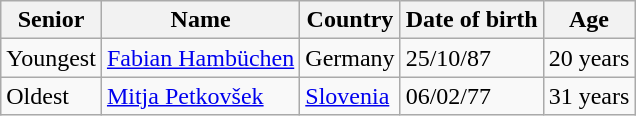<table class="wikitable">
<tr>
<th>Senior</th>
<th>Name</th>
<th>Country</th>
<th>Date of birth</th>
<th>Age</th>
</tr>
<tr>
<td>Youngest</td>
<td><a href='#'>Fabian Hambüchen</a></td>
<td>Germany </td>
<td>25/10/87</td>
<td>20 years</td>
</tr>
<tr>
<td>Oldest</td>
<td><a href='#'>Mitja Petkovšek</a></td>
<td><a href='#'>Slovenia</a> </td>
<td>06/02/77</td>
<td>31 years</td>
</tr>
</table>
